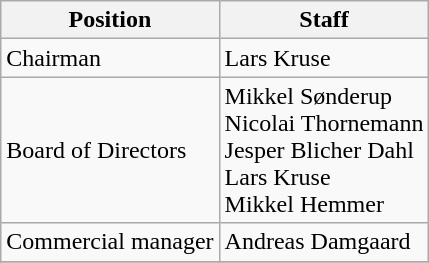<table class="wikitable">
<tr>
<th>Position</th>
<th>Staff</th>
</tr>
<tr>
<td>Chairman</td>
<td>Lars Kruse</td>
</tr>
<tr>
<td>Board of Directors</td>
<td>Mikkel Sønderup <br>   Nicolai Thornemann <br>  Jesper Blicher Dahl <br>  Lars Kruse <br>  Mikkel Hemmer</td>
</tr>
<tr>
<td>Commercial manager</td>
<td>Andreas Damgaard</td>
</tr>
<tr>
</tr>
</table>
